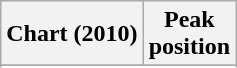<table class="wikitable sortable plainrowheaders" style="text-align:center">
<tr>
<th scope="col">Chart (2010)</th>
<th scope="col">Peak<br>position</th>
</tr>
<tr>
</tr>
<tr>
</tr>
<tr>
</tr>
</table>
